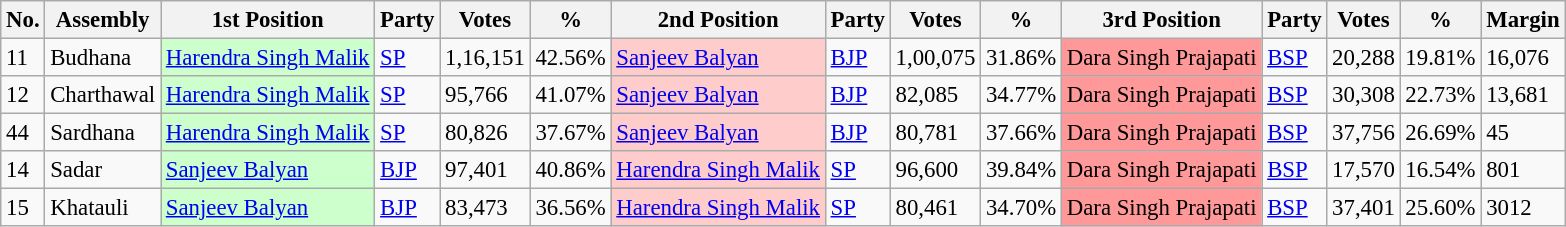<table class="wikitable sortable imitable" style="font-size:95%;">
<tr>
<th>No.</th>
<th>Assembly</th>
<th>1st Position</th>
<th>Party</th>
<th>Votes</th>
<th>%</th>
<th>2nd Position</th>
<th>Party</th>
<th>Votes</th>
<th>%</th>
<th>3rd Position</th>
<th>Party</th>
<th>Votes</th>
<th>%</th>
<th>Margin</th>
</tr>
<tr>
<td>11</td>
<td>Budhana</td>
<td style="background: #CCFFCC;"><a href='#'>Harendra Singh Malik</a></td>
<td><a href='#'>SP</a></td>
<td>1,16,151</td>
<td>42.56%</td>
<td style="background: #FFCCCC;"><a href='#'>Sanjeev Balyan</a></td>
<td><a href='#'>BJP</a></td>
<td>1,00,075</td>
<td>31.86%</td>
<td style="background: #FF9999;">Dara Singh Prajapati</td>
<td><a href='#'>BSP</a></td>
<td>20,288</td>
<td>19.81%</td>
<td> 16,076</td>
</tr>
<tr>
<td>12</td>
<td>Charthawal</td>
<td style="background: #CCFFCC;"><a href='#'>Harendra Singh Malik</a></td>
<td><a href='#'>SP</a></td>
<td>95,766</td>
<td>41.07%</td>
<td style="background: #FFCCCC;"><a href='#'>Sanjeev Balyan</a></td>
<td><a href='#'>BJP</a></td>
<td>82,085</td>
<td>34.77%</td>
<td style="background: #FF9999;">Dara Singh Prajapati</td>
<td><a href='#'>BSP</a></td>
<td>30,308</td>
<td>22.73%</td>
<td> 13,681</td>
</tr>
<tr>
<td>44</td>
<td>Sardhana</td>
<td style="background: #CCFFCC;"><a href='#'>Harendra Singh Malik</a></td>
<td><a href='#'>SP</a></td>
<td>80,826</td>
<td>37.67%</td>
<td style="background: #FFCCCC;"><a href='#'>Sanjeev Balyan</a></td>
<td><a href='#'>BJP</a></td>
<td>80,781</td>
<td>37.66%</td>
<td style="background: #FF9999;">Dara Singh Prajapati</td>
<td><a href='#'>BSP</a></td>
<td>37,756</td>
<td>26.69%</td>
<td> 45</td>
</tr>
<tr>
<td>14</td>
<td>Sadar</td>
<td style="background: #CCFFCC;"><a href='#'>Sanjeev Balyan</a></td>
<td><a href='#'>BJP</a></td>
<td>97,401</td>
<td>40.86%</td>
<td style="background: #FFCCCC;"><a href='#'>Harendra Singh Malik</a></td>
<td><a href='#'>SP</a></td>
<td>96,600</td>
<td>39.84%</td>
<td style="background: #FF9999;">Dara Singh Prajapati</td>
<td><a href='#'>BSP</a></td>
<td>17,570</td>
<td>16.54%</td>
<td> 801</td>
</tr>
<tr>
<td>15</td>
<td>Khatauli</td>
<td style="background: #CCFFCC;"><a href='#'>Sanjeev Balyan</a></td>
<td><a href='#'>BJP</a></td>
<td>83,473</td>
<td>36.56%</td>
<td style="background: #FFCCCC;"><a href='#'>Harendra Singh Malik</a></td>
<td><a href='#'>SP</a></td>
<td>80,461</td>
<td>34.70%</td>
<td style="background: #FF9999;">Dara Singh Prajapati</td>
<td><a href='#'>BSP</a></td>
<td>37,401</td>
<td>25.60%</td>
<td> 3012</td>
</tr>
</table>
